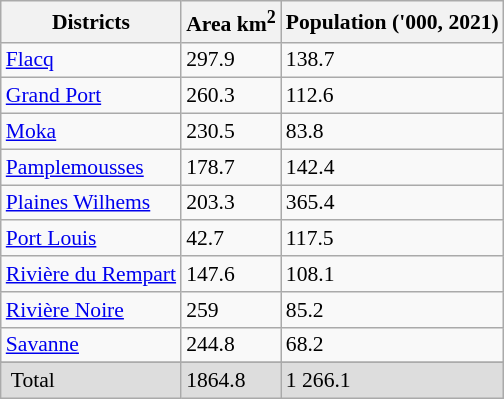<table class="wikitable sortable" style="text-align:left; font-size:90%;";">
<tr style="font-size:100%; text-align:right;">
<th>Districts</th>
<th>Area km<sup>2</sup></th>
<th>Population ('000, 2021)</th>
</tr>
<tr>
<td><a href='#'>Flacq</a></td>
<td>297.9</td>
<td>138.7</td>
</tr>
<tr>
<td><a href='#'>Grand Port</a></td>
<td>260.3</td>
<td>112.6</td>
</tr>
<tr>
<td><a href='#'>Moka</a></td>
<td>230.5</td>
<td>83.8</td>
</tr>
<tr>
<td><a href='#'>Pamplemousses</a></td>
<td>178.7</td>
<td>142.4</td>
</tr>
<tr>
<td><a href='#'>Plaines Wilhems</a></td>
<td>203.3</td>
<td>365.4</td>
</tr>
<tr>
<td><a href='#'>Port Louis</a></td>
<td>42.7</td>
<td>117.5</td>
</tr>
<tr>
<td><a href='#'>Rivière du Rempart</a></td>
<td>147.6</td>
<td>108.1</td>
</tr>
<tr>
<td><a href='#'>Rivière Noire</a></td>
<td>259</td>
<td>85.2</td>
</tr>
<tr>
<td><a href='#'>Savanne</a></td>
<td>244.8</td>
<td>68.2</td>
</tr>
<tr>
</tr>
<tr style="background: #DDDDDD;" | class="sortbottom">
<td> Total</td>
<td>1864.8</td>
<td>1 266.1</td>
</tr>
</table>
